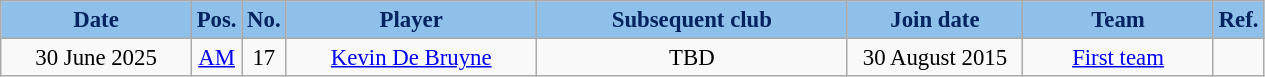<table class="wikitable" style="text-align:center; font-size:95%; ">
<tr>
<th style="background:#8FC0E9; color:#022360; width:120px;">Date</th>
<th style="background:#8FC0E9; color:#022360; width:20px;">Pos.</th>
<th style="background:#8FC0E9; color:#022360; width:20px;">No.</th>
<th style="background:#8FC0E9; color:#022360; width:160px;">Player</th>
<th style="background:#8FC0E9; color:#022360; width:200px;">Subsequent club</th>
<th style="background:#8FC0E9; color:#022360; width:110px;">Join date</th>
<th style="background:#8FC0E9; color:#022360; width:120px;">Team</th>
<th style="background:#8FC0E9; color:#022360; width:25px;">Ref.</th>
</tr>
<tr>
<td>30 June 2025</td>
<td><a href='#'>AM</a></td>
<td>17</td>
<td> <a href='#'>Kevin De Bruyne</a></td>
<td>TBD</td>
<td>30 August 2015</td>
<td><a href='#'>First team</a></td>
<td></td>
</tr>
</table>
